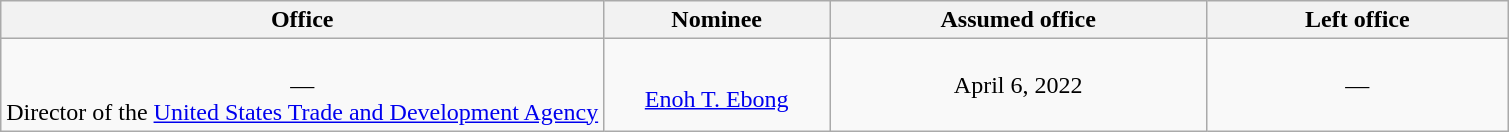<table class="wikitable sortable" style="text-align:center">
<tr>
<th style="width:40%;">Office</th>
<th style="width:15%;">Nominee</th>
<th style="width:25%;" data-sort-type="date">Assumed office</th>
<th style="width:20%;" data-sort-type="date">Left office</th>
</tr>
<tr>
<td><br>—<br>Director of the <a href='#'>United States Trade and Development Agency</a></td>
<td><br><a href='#'>Enoh T. Ebong</a></td>
<td>April 6, 2022<br></td>
<td>—</td>
</tr>
</table>
